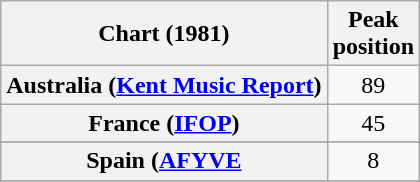<table class="wikitable sortable plainrowheaders" style="text-align:center">
<tr>
<th>Chart (1981)</th>
<th>Peak<br>position</th>
</tr>
<tr>
<th scope="row">Australia (<a href='#'>Kent Music Report</a>)</th>
<td>89</td>
</tr>
<tr>
<th scope="row">France (<a href='#'>IFOP</a>)</th>
<td>45</td>
</tr>
<tr>
</tr>
<tr>
</tr>
<tr>
</tr>
<tr>
</tr>
<tr>
</tr>
<tr>
<th scope="row">Spain (<a href='#'>AFYVE</a></th>
<td>8</td>
</tr>
<tr>
</tr>
<tr>
</tr>
</table>
